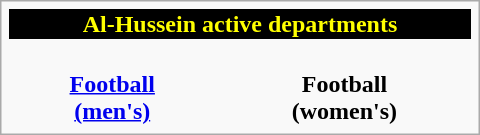<table class="infobox" style="width: 20em; font-size: 95%em;">
<tr style="color:yellow; background:black; text-align:center;">
<th colspan="3" style="text-align: center">Al-Hussein active departments</th>
</tr>
<tr style="text-align: center">
<td><br><strong><a href='#'>Football<br>(men's)</a></strong></td>
<td><br><strong>Football<br>(women's)</strong></td>
</tr>
</table>
